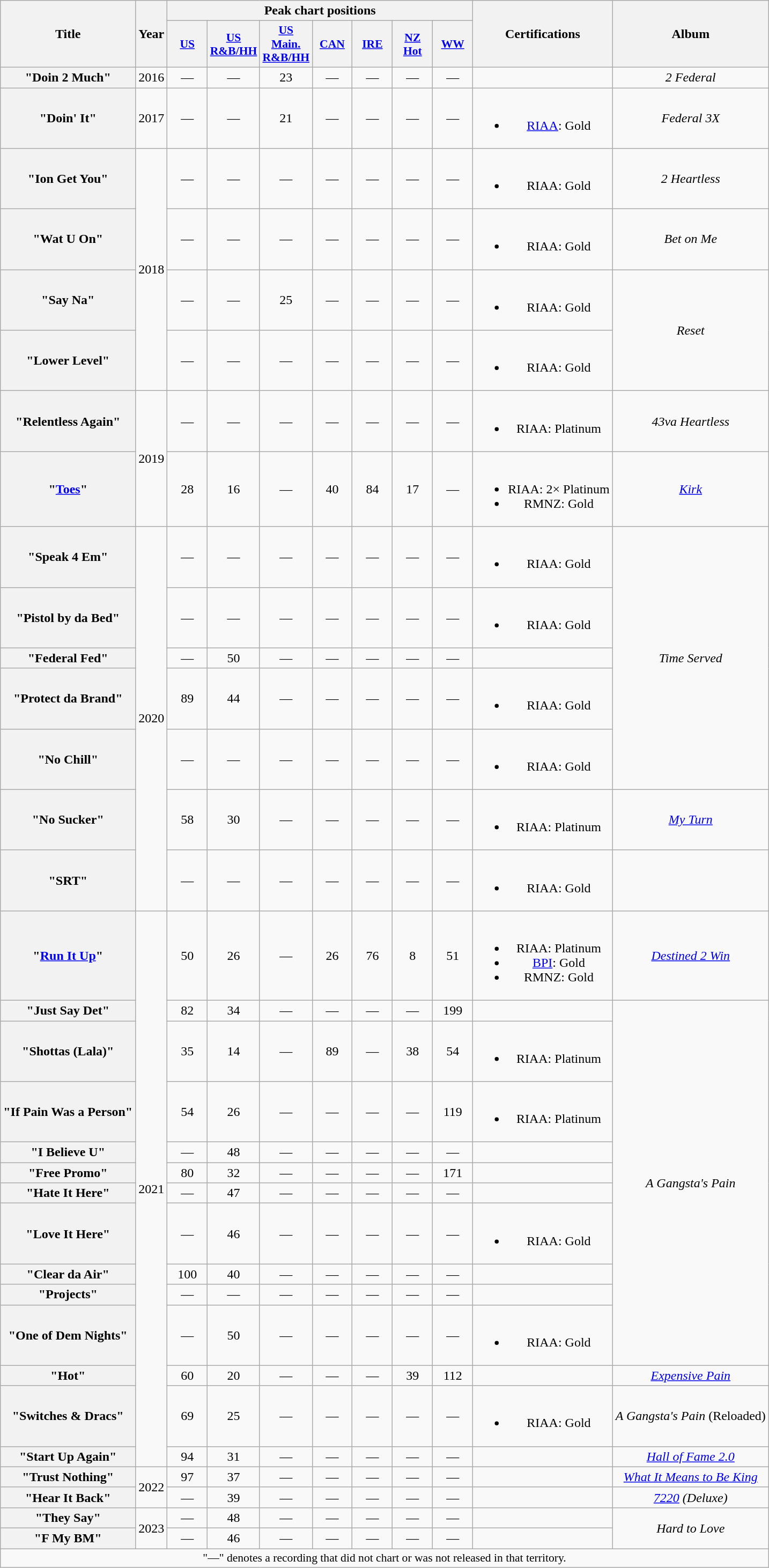<table class="wikitable plainrowheaders" style="text-align:center">
<tr>
<th rowspan="2">Title</th>
<th rowspan="2">Year</th>
<th colspan="7">Peak chart positions</th>
<th rowspan="2">Certifications</th>
<th rowspan="2">Album</th>
</tr>
<tr>
<th scope="col" style="width:3em;font-size:90%;"><a href='#'>US</a><br></th>
<th scope="col" style="width:3em;font-size:90%;"><a href='#'>US<br>R&B/HH</a><br></th>
<th scope="col" style="width:3em;font-size:90%;"><a href='#'>US<br>Main.<br>R&B/HH</a><br></th>
<th scope="col" style="width:3em;font-size:90%;"><a href='#'>CAN</a><br></th>
<th scope="col" style="width:3em;font-size:90%;"><a href='#'>IRE</a></th>
<th scope="col" style="width:3em;font-size:90%;"><a href='#'>NZ<br>Hot</a><br></th>
<th scope="col" style="width:3em;font-size:90%;"><a href='#'>WW</a><br></th>
</tr>
<tr>
<th scope="row">"Doin 2 Much"<br></th>
<td>2016</td>
<td>—</td>
<td>—</td>
<td>23</td>
<td>—</td>
<td>—</td>
<td>—</td>
<td>—</td>
<td></td>
<td><em>2 Federal</em></td>
</tr>
<tr>
<th scope="row">"Doin' It"</th>
<td>2017</td>
<td>—</td>
<td>—</td>
<td>21</td>
<td>—</td>
<td>—</td>
<td>—</td>
<td>—</td>
<td><br><ul><li><a href='#'>RIAA</a>: Gold</li></ul></td>
<td><em>Federal 3X</em></td>
</tr>
<tr>
<th scope="row">"Ion Get You"</th>
<td rowspan="4">2018</td>
<td>—</td>
<td>—</td>
<td>—</td>
<td>—</td>
<td>—</td>
<td>—</td>
<td>—</td>
<td><br><ul><li>RIAA: Gold</li></ul></td>
<td><em>2 Heartless</em></td>
</tr>
<tr>
<th scope="row">"Wat U On"<br></th>
<td>—</td>
<td>—</td>
<td>—</td>
<td>—</td>
<td>—</td>
<td>—</td>
<td>—</td>
<td><br><ul><li>RIAA: Gold</li></ul></td>
<td><em>Bet on Me</em></td>
</tr>
<tr>
<th scope="row">"Say Na"<br></th>
<td>—</td>
<td>—</td>
<td>25</td>
<td>—</td>
<td>—</td>
<td>—</td>
<td>—</td>
<td><br><ul><li>RIAA: Gold</li></ul></td>
<td rowspan="2"><em>Reset</em></td>
</tr>
<tr>
<th scope="row">"Lower Level"<br></th>
<td>—</td>
<td>—</td>
<td>—</td>
<td>—</td>
<td>—</td>
<td>—</td>
<td>—</td>
<td><br><ul><li>RIAA: Gold</li></ul></td>
</tr>
<tr>
<th scope="row">"Relentless Again"</th>
<td rowspan="2">2019</td>
<td>—</td>
<td>—</td>
<td>—</td>
<td>—</td>
<td>—</td>
<td>—</td>
<td>—</td>
<td><br><ul><li>RIAA: Platinum</li></ul></td>
<td><em>43va Heartless</em></td>
</tr>
<tr>
<th scope="row">"<a href='#'>Toes</a>"<br></th>
<td>28</td>
<td>16</td>
<td>—</td>
<td>40</td>
<td>84</td>
<td>17</td>
<td>—</td>
<td><br><ul><li>RIAA: 2× Platinum</li><li>RMNZ: Gold</li></ul></td>
<td><em><a href='#'>Kirk</a></em></td>
</tr>
<tr>
<th scope="row">"Speak 4 Em"</th>
<td rowspan="7">2020</td>
<td>—</td>
<td>—</td>
<td>—</td>
<td>—</td>
<td>—</td>
<td>—</td>
<td>—</td>
<td><br><ul><li>RIAA: Gold</li></ul></td>
<td rowspan="5"><em>Time Served</em></td>
</tr>
<tr>
<th scope="row">"Pistol by da Bed"</th>
<td>—</td>
<td>—</td>
<td>—</td>
<td>—</td>
<td>—</td>
<td>—</td>
<td>—</td>
<td><br><ul><li>RIAA: Gold</li></ul></td>
</tr>
<tr>
<th scope="row">"Federal Fed"<br></th>
<td>—</td>
<td>50</td>
<td>—</td>
<td>—</td>
<td>—</td>
<td>—</td>
<td>—</td>
<td></td>
</tr>
<tr>
<th scope="row">"Protect da Brand"<br></th>
<td>89</td>
<td>44</td>
<td>—</td>
<td>—</td>
<td>—</td>
<td>—</td>
<td>—</td>
<td><br><ul><li>RIAA: Gold</li></ul></td>
</tr>
<tr>
<th scope="row">"No Chill"<br></th>
<td>—</td>
<td>—</td>
<td>—</td>
<td>—</td>
<td>—</td>
<td>—</td>
<td>—</td>
<td><br><ul><li>RIAA: Gold</li></ul></td>
</tr>
<tr>
<th scope="row">"No Sucker"<br></th>
<td>58</td>
<td>30</td>
<td>—</td>
<td>—</td>
<td>—</td>
<td>—</td>
<td>—</td>
<td><br><ul><li>RIAA: Platinum</li></ul></td>
<td><em><a href='#'>My Turn</a></em></td>
</tr>
<tr>
<th scope="row">"SRT"<br></th>
<td>—</td>
<td>—</td>
<td>—</td>
<td>—</td>
<td>—</td>
<td>—</td>
<td>—</td>
<td><br><ul><li>RIAA: Gold</li></ul></td>
<td></td>
</tr>
<tr>
<th scope="row">"<a href='#'>Run It Up</a>"<br></th>
<td rowspan="14">2021</td>
<td>50</td>
<td>26</td>
<td>—</td>
<td>26</td>
<td>76</td>
<td>8</td>
<td>51</td>
<td><br><ul><li>RIAA: Platinum</li><li><a href='#'>BPI</a>: Gold</li><li>RMNZ: Gold</li></ul></td>
<td><em><a href='#'>Destined 2 Win</a></em></td>
</tr>
<tr>
<th scope="row">"Just Say Det"</th>
<td>82</td>
<td>34</td>
<td>—</td>
<td>—</td>
<td>—</td>
<td>—</td>
<td>199</td>
<td></td>
<td rowspan="10"><em>A Gangsta's Pain</em></td>
</tr>
<tr>
<th scope="row">"Shottas (Lala)"</th>
<td>35</td>
<td>14</td>
<td>—</td>
<td>89</td>
<td>—</td>
<td>38</td>
<td>54</td>
<td><br><ul><li>RIAA: Platinum</li></ul></td>
</tr>
<tr>
<th scope="row">"If Pain Was a Person"</th>
<td>54</td>
<td>26</td>
<td>—</td>
<td>—</td>
<td>—</td>
<td>—</td>
<td>119</td>
<td><br><ul><li>RIAA: Platinum</li></ul></td>
</tr>
<tr>
<th scope="row">"I Believe U"<br></th>
<td>—</td>
<td>48</td>
<td>—</td>
<td>—</td>
<td>—</td>
<td>—</td>
<td>—</td>
<td></td>
</tr>
<tr>
<th scope="row">"Free Promo"<br></th>
<td>80</td>
<td>32</td>
<td>—</td>
<td>—</td>
<td>—</td>
<td>—</td>
<td>171</td>
<td></td>
</tr>
<tr>
<th scope="row">"Hate It Here"</th>
<td>—</td>
<td>47</td>
<td>—</td>
<td>—</td>
<td>—</td>
<td>—</td>
<td>—</td>
<td></td>
</tr>
<tr>
<th scope="row">"Love It Here"</th>
<td>—</td>
<td>46</td>
<td>—</td>
<td>—</td>
<td>—</td>
<td>—</td>
<td>—</td>
<td><br><ul><li>RIAA: Gold</li></ul></td>
</tr>
<tr>
<th scope="row">"Clear da Air"</th>
<td>100</td>
<td>40</td>
<td>—</td>
<td>—</td>
<td>—</td>
<td>—</td>
<td>—</td>
<td></td>
</tr>
<tr>
<th scope="row">"Projects"</th>
<td>—</td>
<td>—</td>
<td>—</td>
<td>—</td>
<td>—</td>
<td>—</td>
<td>—</td>
<td></td>
</tr>
<tr>
<th scope="row">"One of Dem Nights"<br></th>
<td>—</td>
<td>50</td>
<td>—</td>
<td>—</td>
<td>—</td>
<td>—</td>
<td>—</td>
<td><br><ul><li>RIAA: Gold</li></ul></td>
</tr>
<tr>
<th scope="row">"Hot"<br></th>
<td>60</td>
<td>20</td>
<td>—</td>
<td>—</td>
<td>—</td>
<td>39</td>
<td>112</td>
<td></td>
<td><em><a href='#'>Expensive Pain</a></em></td>
</tr>
<tr>
<th scope="row">"Switches & Dracs"<br></th>
<td>69</td>
<td>25</td>
<td>—</td>
<td>—</td>
<td>—</td>
<td>—</td>
<td>—</td>
<td><br><ul><li>RIAA: Gold</li></ul></td>
<td><em>A Gangsta's Pain</em> (Reloaded)</td>
</tr>
<tr>
<th scope="row">"Start Up Again"<br></th>
<td>94</td>
<td>31</td>
<td>—</td>
<td>—</td>
<td>—</td>
<td>—</td>
<td>—</td>
<td></td>
<td><em><a href='#'>Hall of Fame 2.0</a></em></td>
</tr>
<tr>
<th scope="row">"Trust Nothing"<br></th>
<td rowspan="2">2022</td>
<td>97</td>
<td>37</td>
<td>—</td>
<td>—</td>
<td>—</td>
<td>—</td>
<td>—</td>
<td></td>
<td><em><a href='#'>What It Means to Be King</a></em></td>
</tr>
<tr>
<th scope="row">"Hear It Back"<br></th>
<td>—</td>
<td>39</td>
<td>—</td>
<td>—</td>
<td>—</td>
<td>—</td>
<td>—</td>
<td></td>
<td><em><a href='#'>7220</a> (Deluxe)</em></td>
</tr>
<tr>
<th scope="row">"They Say"</th>
<td rowspan="2">2023</td>
<td>—</td>
<td>48</td>
<td>—</td>
<td>—</td>
<td>—</td>
<td>—</td>
<td>—</td>
<td></td>
<td rowspan="2"><em>Hard to Love</em></td>
</tr>
<tr>
<th scope="row">"F My BM"</th>
<td>—</td>
<td>46</td>
<td>—</td>
<td>—</td>
<td>—</td>
<td>—</td>
<td>—</td>
<td></td>
</tr>
<tr>
<td colspan="11" style="font-size:90%">"—" denotes a recording that did not chart or was not released in that territory.</td>
</tr>
</table>
